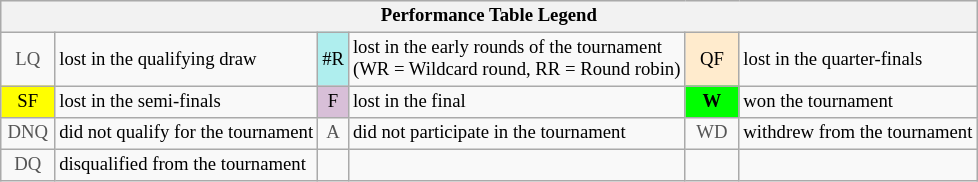<table class="wikitable" style="font-size:78%;">
<tr style="background:#efefef;">
<th colspan="6">Performance Table Legend</th>
</tr>
<tr>
<td align="center" style="color:#555555; width:30px;">LQ</td>
<td>lost in the qualifying draw</td>
<td align="center" style="background:#afeeee;">#R</td>
<td>lost in the early rounds of the tournament<br>(WR = Wildcard round, RR = Round robin)</td>
<td align="center" style="background:#ffebcd;">QF</td>
<td>lost in the quarter-finals</td>
</tr>
<tr>
<td align="center" style="background:yellow;">SF</td>
<td>lost in the semi-finals</td>
<td align="center" style="background:#D8BFD8;">F</td>
<td>lost in the final</td>
<td align="center" style="background:#00ff00;"><strong>W</strong></td>
<td>won the tournament</td>
</tr>
<tr>
<td align="center" style="color:#555555; width:30px;">DNQ</td>
<td>did not qualify for the tournament</td>
<td align="center" style="color:#555555;" width:30px;">A</td>
<td>did not participate in the tournament</td>
<td align="center" style="color:#555555; width:30px;">WD</td>
<td>withdrew from the tournament</td>
</tr>
<tr>
<td align="center" style="color:#555555; width:30px;">DQ</td>
<td>disqualified from the tournament</td>
<td></td>
<td></td>
<td></td>
<td></td>
</tr>
</table>
